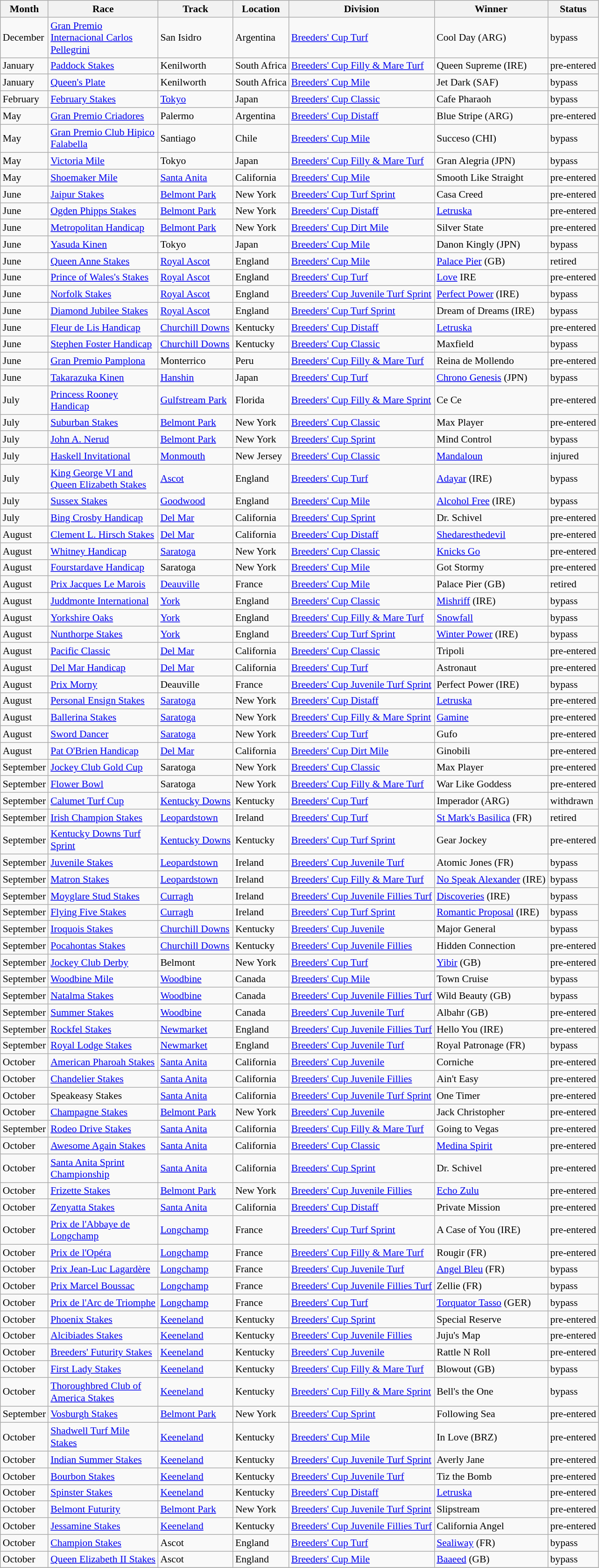<table class="wikitable sortable" style="font-size:90%">
<tr>
<th>Month</th>
<th width="150px">Race</th>
<th>Track</th>
<th>Location</th>
<th>Division</th>
<th>Winner</th>
<th>Status</th>
</tr>
<tr>
<td>December</td>
<td><a href='#'>Gran Premio Internacional Carlos Pellegrini</a></td>
<td>San Isidro</td>
<td>Argentina</td>
<td><a href='#'>Breeders' Cup Turf</a></td>
<td>Cool Day (ARG)</td>
<td>bypass</td>
</tr>
<tr>
<td>January</td>
<td><a href='#'>Paddock Stakes</a></td>
<td>Kenilworth</td>
<td>South Africa</td>
<td><a href='#'>Breeders' Cup Filly & Mare Turf</a></td>
<td>Queen Supreme (IRE)</td>
<td>pre-entered</td>
</tr>
<tr>
<td>January</td>
<td><a href='#'>Queen's Plate</a></td>
<td>Kenilworth</td>
<td>South Africa</td>
<td><a href='#'>Breeders' Cup Mile</a></td>
<td>Jet Dark (SAF)</td>
<td>bypass</td>
</tr>
<tr>
<td>February</td>
<td><a href='#'>February Stakes</a></td>
<td><a href='#'>Tokyo</a></td>
<td>Japan</td>
<td><a href='#'>Breeders' Cup Classic</a></td>
<td>Cafe Pharaoh</td>
<td>bypass</td>
</tr>
<tr>
<td>May</td>
<td><a href='#'>Gran Premio Criadores</a></td>
<td>Palermo</td>
<td>Argentina</td>
<td><a href='#'>Breeders' Cup Distaff</a></td>
<td>Blue Stripe (ARG)</td>
<td>pre-entered</td>
</tr>
<tr>
<td>May</td>
<td><a href='#'>Gran Premio Club Hipico Falabella</a></td>
<td>Santiago</td>
<td>Chile</td>
<td><a href='#'>Breeders' Cup Mile</a></td>
<td>Succeso (CHI)</td>
<td>bypass</td>
</tr>
<tr>
<td>May</td>
<td><a href='#'>Victoria Mile</a></td>
<td>Tokyo</td>
<td>Japan</td>
<td><a href='#'>Breeders' Cup Filly & Mare Turf</a></td>
<td>Gran Alegria (JPN)</td>
<td>bypass</td>
</tr>
<tr>
<td>May</td>
<td><a href='#'>Shoemaker Mile</a></td>
<td><a href='#'>Santa Anita</a></td>
<td>California</td>
<td><a href='#'>Breeders' Cup Mile</a></td>
<td>Smooth Like Straight</td>
<td>pre-entered</td>
</tr>
<tr>
<td>June</td>
<td><a href='#'>Jaipur Stakes</a></td>
<td><a href='#'>Belmont Park</a></td>
<td>New York</td>
<td><a href='#'>Breeders' Cup Turf Sprint</a></td>
<td>Casa Creed</td>
<td>pre-entered</td>
</tr>
<tr>
<td>June</td>
<td><a href='#'>Ogden Phipps Stakes</a></td>
<td><a href='#'>Belmont Park</a></td>
<td>New York</td>
<td><a href='#'>Breeders' Cup Distaff</a></td>
<td><a href='#'>Letruska</a></td>
<td>pre-entered</td>
</tr>
<tr>
<td>June</td>
<td><a href='#'>Metropolitan Handicap</a></td>
<td><a href='#'>Belmont Park</a></td>
<td>New York</td>
<td><a href='#'>Breeders' Cup Dirt Mile</a></td>
<td>Silver State</td>
<td>pre-entered</td>
</tr>
<tr>
<td>June</td>
<td><a href='#'>Yasuda Kinen</a></td>
<td>Tokyo</td>
<td>Japan</td>
<td><a href='#'>Breeders' Cup Mile</a></td>
<td>Danon Kingly (JPN)</td>
<td>bypass</td>
</tr>
<tr>
<td>June</td>
<td><a href='#'>Queen Anne Stakes</a></td>
<td><a href='#'>Royal Ascot</a></td>
<td>England</td>
<td><a href='#'>Breeders' Cup Mile</a></td>
<td><a href='#'>Palace Pier</a> (GB)</td>
<td>retired</td>
</tr>
<tr>
<td>June</td>
<td><a href='#'>Prince of Wales's Stakes</a></td>
<td><a href='#'>Royal Ascot</a></td>
<td>England</td>
<td><a href='#'>Breeders' Cup Turf</a></td>
<td><a href='#'>Love</a> IRE</td>
<td>pre-entered</td>
</tr>
<tr>
<td>June</td>
<td><a href='#'>Norfolk Stakes</a></td>
<td><a href='#'>Royal Ascot</a></td>
<td>England</td>
<td><a href='#'>Breeders' Cup Juvenile Turf Sprint</a></td>
<td><a href='#'>Perfect Power</a> (IRE)</td>
<td>bypass</td>
</tr>
<tr>
<td>June</td>
<td><a href='#'>Diamond Jubilee Stakes</a></td>
<td><a href='#'>Royal Ascot</a></td>
<td>England</td>
<td><a href='#'>Breeders' Cup Turf Sprint</a></td>
<td>Dream of Dreams (IRE)</td>
<td>bypass</td>
</tr>
<tr>
<td>June</td>
<td><a href='#'>Fleur de Lis Handicap</a></td>
<td><a href='#'>Churchill Downs</a></td>
<td>Kentucky</td>
<td><a href='#'>Breeders' Cup Distaff</a></td>
<td><a href='#'>Letruska</a></td>
<td>pre-entered</td>
</tr>
<tr>
<td>June</td>
<td><a href='#'>Stephen Foster Handicap</a></td>
<td><a href='#'>Churchill Downs</a></td>
<td>Kentucky</td>
<td><a href='#'>Breeders' Cup Classic</a></td>
<td>Maxfield</td>
<td>bypass</td>
</tr>
<tr>
<td>June</td>
<td><a href='#'>Gran Premio Pamplona</a></td>
<td>Monterrico</td>
<td>Peru</td>
<td><a href='#'>Breeders' Cup Filly & Mare Turf</a></td>
<td>Reina de Mollendo</td>
<td>pre-entered</td>
</tr>
<tr>
<td>June</td>
<td><a href='#'>Takarazuka Kinen</a></td>
<td><a href='#'>Hanshin</a></td>
<td>Japan</td>
<td><a href='#'>Breeders' Cup Turf</a></td>
<td><a href='#'>Chrono Genesis</a> (JPN)</td>
<td>bypass</td>
</tr>
<tr>
<td>July</td>
<td><a href='#'>Princess Rooney Handicap</a></td>
<td><a href='#'>Gulfstream Park</a></td>
<td>Florida</td>
<td><a href='#'>Breeders' Cup Filly & Mare Sprint</a></td>
<td>Ce Ce</td>
<td>pre-entered</td>
</tr>
<tr>
<td>July</td>
<td><a href='#'>Suburban Stakes</a></td>
<td><a href='#'>Belmont Park</a></td>
<td>New York</td>
<td><a href='#'>Breeders' Cup Classic</a></td>
<td>Max Player</td>
<td>pre-entered</td>
</tr>
<tr>
<td>July</td>
<td><a href='#'>John A. Nerud</a></td>
<td><a href='#'>Belmont Park</a></td>
<td>New York</td>
<td><a href='#'>Breeders' Cup Sprint</a></td>
<td>Mind Control</td>
<td>bypass</td>
</tr>
<tr>
<td>July</td>
<td><a href='#'>Haskell Invitational</a></td>
<td><a href='#'>Monmouth</a></td>
<td>New Jersey</td>
<td><a href='#'>Breeders' Cup Classic</a></td>
<td><a href='#'>Mandaloun</a></td>
<td>injured</td>
</tr>
<tr>
<td>July</td>
<td><a href='#'>King George VI and Queen Elizabeth Stakes</a></td>
<td><a href='#'>Ascot</a></td>
<td>England</td>
<td><a href='#'>Breeders' Cup Turf</a></td>
<td><a href='#'>Adayar</a> (IRE)</td>
<td>bypass</td>
</tr>
<tr>
<td>July</td>
<td><a href='#'>Sussex Stakes</a></td>
<td><a href='#'>Goodwood</a></td>
<td>England</td>
<td><a href='#'>Breeders' Cup Mile</a></td>
<td><a href='#'>Alcohol Free</a> (IRE)</td>
<td>bypass</td>
</tr>
<tr>
<td>July</td>
<td><a href='#'>Bing Crosby Handicap</a></td>
<td><a href='#'>Del Mar</a></td>
<td>California</td>
<td><a href='#'>Breeders' Cup Sprint</a></td>
<td>Dr. Schivel</td>
<td>pre-entered</td>
</tr>
<tr>
<td>August</td>
<td><a href='#'>Clement L. Hirsch Stakes</a></td>
<td><a href='#'>Del Mar</a></td>
<td>California</td>
<td><a href='#'>Breeders' Cup Distaff</a></td>
<td><a href='#'>Shedaresthedevil</a></td>
<td>pre-entered</td>
</tr>
<tr>
<td>August</td>
<td><a href='#'>Whitney Handicap</a></td>
<td><a href='#'>Saratoga</a></td>
<td>New York</td>
<td><a href='#'>Breeders' Cup Classic</a></td>
<td><a href='#'>Knicks Go</a></td>
<td>pre-entered</td>
</tr>
<tr>
<td>August</td>
<td><a href='#'>Fourstardave Handicap</a></td>
<td>Saratoga</td>
<td>New York</td>
<td><a href='#'>Breeders' Cup Mile</a></td>
<td>Got Stormy</td>
<td>pre-entered</td>
</tr>
<tr>
<td>August</td>
<td><a href='#'>Prix Jacques Le Marois</a></td>
<td><a href='#'>Deauville</a></td>
<td>France</td>
<td><a href='#'>Breeders' Cup Mile</a></td>
<td>Palace Pier (GB)</td>
<td>retired</td>
</tr>
<tr>
<td>August</td>
<td><a href='#'>Juddmonte International</a></td>
<td><a href='#'>York</a></td>
<td>England</td>
<td><a href='#'>Breeders' Cup Classic</a></td>
<td><a href='#'>Mishriff</a> (IRE)</td>
<td>bypass</td>
</tr>
<tr>
<td>August</td>
<td><a href='#'>Yorkshire Oaks</a></td>
<td><a href='#'>York</a></td>
<td>England</td>
<td><a href='#'>Breeders' Cup Filly & Mare Turf</a></td>
<td><a href='#'>Snowfall</a></td>
<td>bypass</td>
</tr>
<tr>
<td>August</td>
<td><a href='#'>Nunthorpe Stakes</a></td>
<td><a href='#'>York</a></td>
<td>England</td>
<td><a href='#'>Breeders' Cup Turf Sprint</a></td>
<td><a href='#'>Winter Power</a> (IRE)</td>
<td>bypass</td>
</tr>
<tr>
<td>August</td>
<td><a href='#'>Pacific Classic</a></td>
<td><a href='#'>Del Mar</a></td>
<td>California</td>
<td><a href='#'>Breeders' Cup Classic</a></td>
<td>Tripoli</td>
<td>pre-entered</td>
</tr>
<tr>
<td>August</td>
<td><a href='#'>Del Mar Handicap</a></td>
<td><a href='#'>Del Mar</a></td>
<td>California</td>
<td><a href='#'>Breeders' Cup Turf</a></td>
<td>Astronaut</td>
<td>pre-entered</td>
</tr>
<tr>
<td>August</td>
<td><a href='#'>Prix Morny</a></td>
<td>Deauville</td>
<td>France</td>
<td><a href='#'>Breeders' Cup Juvenile Turf Sprint</a></td>
<td>Perfect Power (IRE)</td>
<td>bypass</td>
</tr>
<tr>
<td>August</td>
<td><a href='#'>Personal Ensign Stakes</a></td>
<td><a href='#'>Saratoga</a></td>
<td>New York</td>
<td><a href='#'>Breeders' Cup Distaff</a></td>
<td><a href='#'>Letruska</a></td>
<td>pre-entered</td>
</tr>
<tr>
<td>August</td>
<td><a href='#'>Ballerina Stakes</a></td>
<td><a href='#'>Saratoga</a></td>
<td>New York</td>
<td><a href='#'>Breeders' Cup Filly & Mare Sprint</a></td>
<td><a href='#'>Gamine</a></td>
<td>pre-entered</td>
</tr>
<tr>
<td>August</td>
<td><a href='#'>Sword Dancer</a></td>
<td><a href='#'>Saratoga</a></td>
<td>New York</td>
<td><a href='#'>Breeders' Cup Turf</a></td>
<td>Gufo</td>
<td>pre-entered</td>
</tr>
<tr>
<td>August</td>
<td><a href='#'>Pat O'Brien Handicap</a></td>
<td><a href='#'>Del Mar</a></td>
<td>California</td>
<td><a href='#'>Breeders' Cup Dirt Mile</a></td>
<td>Ginobili</td>
<td>pre-entered</td>
</tr>
<tr>
<td>September</td>
<td><a href='#'>Jockey Club Gold Cup</a></td>
<td>Saratoga</td>
<td>New York</td>
<td><a href='#'>Breeders' Cup Classic</a></td>
<td>Max Player</td>
<td>pre-entered</td>
</tr>
<tr>
<td>September</td>
<td><a href='#'>Flower Bowl</a></td>
<td>Saratoga</td>
<td>New York</td>
<td><a href='#'>Breeders' Cup Filly & Mare Turf</a></td>
<td>War Like Goddess</td>
<td>pre-entered</td>
</tr>
<tr>
<td>September</td>
<td><a href='#'>Calumet Turf Cup</a></td>
<td><a href='#'>Kentucky Downs</a></td>
<td>Kentucky</td>
<td><a href='#'>Breeders' Cup Turf</a></td>
<td>Imperador (ARG)</td>
<td>withdrawn</td>
</tr>
<tr>
<td>September</td>
<td><a href='#'>Irish Champion Stakes</a></td>
<td><a href='#'>Leopardstown</a></td>
<td>Ireland</td>
<td><a href='#'>Breeders' Cup Turf</a></td>
<td><a href='#'>St Mark's Basilica</a> (FR)</td>
<td>retired</td>
</tr>
<tr>
<td>September</td>
<td><a href='#'>Kentucky Downs Turf Sprint</a></td>
<td><a href='#'>Kentucky Downs</a></td>
<td>Kentucky</td>
<td><a href='#'>Breeders' Cup Turf Sprint</a></td>
<td>Gear Jockey</td>
<td>pre-entered</td>
</tr>
<tr>
<td>September</td>
<td><a href='#'>Juvenile Stakes</a></td>
<td><a href='#'>Leopardstown</a></td>
<td>Ireland</td>
<td><a href='#'>Breeders' Cup Juvenile Turf</a></td>
<td>Atomic Jones (FR)</td>
<td>bypass</td>
</tr>
<tr>
<td>September</td>
<td><a href='#'>Matron Stakes</a></td>
<td><a href='#'>Leopardstown</a></td>
<td>Ireland</td>
<td><a href='#'>Breeders' Cup Filly & Mare Turf</a></td>
<td><a href='#'>No Speak Alexander</a> (IRE)</td>
<td>bypass</td>
</tr>
<tr>
<td>September</td>
<td><a href='#'>Moyglare Stud Stakes</a></td>
<td><a href='#'>Curragh</a></td>
<td>Ireland</td>
<td><a href='#'>Breeders' Cup Juvenile Fillies Turf</a></td>
<td><a href='#'>Discoveries</a> (IRE)</td>
<td>bypass</td>
</tr>
<tr>
<td>September</td>
<td><a href='#'>Flying Five Stakes</a></td>
<td><a href='#'>Curragh</a></td>
<td>Ireland</td>
<td><a href='#'>Breeders' Cup Turf Sprint</a></td>
<td><a href='#'>Romantic Proposal</a> (IRE)</td>
<td>bypass</td>
</tr>
<tr>
<td>September</td>
<td><a href='#'>Iroquois Stakes</a></td>
<td><a href='#'>Churchill Downs</a></td>
<td>Kentucky</td>
<td><a href='#'>Breeders' Cup Juvenile</a></td>
<td>Major General</td>
<td>bypass</td>
</tr>
<tr>
<td>September</td>
<td><a href='#'>Pocahontas Stakes</a></td>
<td><a href='#'>Churchill Downs</a></td>
<td>Kentucky</td>
<td><a href='#'>Breeders' Cup Juvenile Fillies</a></td>
<td>Hidden Connection</td>
<td>pre-entered</td>
</tr>
<tr>
<td>September</td>
<td><a href='#'>Jockey Club Derby</a></td>
<td>Belmont</td>
<td>New York</td>
<td><a href='#'>Breeders' Cup Turf</a></td>
<td><a href='#'>Yibir</a> (GB)</td>
<td>pre-entered</td>
</tr>
<tr>
<td>September</td>
<td><a href='#'>Woodbine Mile</a></td>
<td><a href='#'>Woodbine</a></td>
<td>Canada</td>
<td><a href='#'>Breeders' Cup Mile</a></td>
<td>Town Cruise</td>
<td>bypass</td>
</tr>
<tr>
<td>September</td>
<td><a href='#'>Natalma Stakes</a></td>
<td><a href='#'>Woodbine</a></td>
<td>Canada</td>
<td><a href='#'>Breeders' Cup Juvenile Fillies Turf</a></td>
<td>Wild Beauty (GB)</td>
<td>bypass</td>
</tr>
<tr>
<td>September</td>
<td><a href='#'>Summer Stakes</a></td>
<td><a href='#'>Woodbine</a></td>
<td>Canada</td>
<td><a href='#'>Breeders' Cup Juvenile Turf</a></td>
<td>Albahr (GB)</td>
<td>pre-entered</td>
</tr>
<tr>
<td>September</td>
<td><a href='#'>Rockfel Stakes</a></td>
<td><a href='#'>Newmarket</a></td>
<td>England</td>
<td><a href='#'>Breeders' Cup Juvenile Fillies Turf</a></td>
<td>Hello You (IRE)</td>
<td>pre-entered</td>
</tr>
<tr>
<td>September</td>
<td><a href='#'>Royal Lodge Stakes</a></td>
<td><a href='#'>Newmarket</a></td>
<td>England</td>
<td><a href='#'>Breeders' Cup Juvenile Turf</a></td>
<td>Royal Patronage (FR)</td>
<td>bypass</td>
</tr>
<tr>
<td>October</td>
<td><a href='#'>American Pharoah Stakes</a></td>
<td><a href='#'>Santa Anita</a></td>
<td>California</td>
<td><a href='#'>Breeders' Cup Juvenile</a></td>
<td>Corniche</td>
<td>pre-entered</td>
</tr>
<tr>
<td>October</td>
<td><a href='#'>Chandelier Stakes</a></td>
<td><a href='#'>Santa Anita</a></td>
<td>California</td>
<td><a href='#'>Breeders' Cup Juvenile Fillies</a></td>
<td>Ain't Easy</td>
<td>pre-entered</td>
</tr>
<tr>
<td>October</td>
<td>Speakeasy Stakes</td>
<td><a href='#'>Santa Anita</a></td>
<td>California</td>
<td><a href='#'>Breeders' Cup Juvenile Turf Sprint</a></td>
<td>One Timer</td>
<td>pre-entered</td>
</tr>
<tr>
<td>October</td>
<td><a href='#'>Champagne Stakes</a></td>
<td><a href='#'>Belmont Park</a></td>
<td>New York</td>
<td><a href='#'>Breeders' Cup Juvenile</a></td>
<td>Jack Christopher</td>
<td>pre-entered</td>
</tr>
<tr>
<td>September</td>
<td><a href='#'>Rodeo Drive Stakes</a></td>
<td><a href='#'>Santa Anita</a></td>
<td>California</td>
<td><a href='#'>Breeders' Cup Filly & Mare Turf</a></td>
<td>Going to Vegas</td>
<td>pre-entered</td>
</tr>
<tr>
<td>October</td>
<td><a href='#'>Awesome Again Stakes</a></td>
<td><a href='#'>Santa Anita</a></td>
<td>California</td>
<td><a href='#'>Breeders' Cup Classic</a></td>
<td><a href='#'>Medina Spirit</a></td>
<td>pre-entered</td>
</tr>
<tr>
<td>October</td>
<td><a href='#'>Santa Anita Sprint Championship</a></td>
<td><a href='#'>Santa Anita</a></td>
<td>California</td>
<td><a href='#'>Breeders' Cup Sprint</a></td>
<td>Dr. Schivel</td>
<td>pre-entered</td>
</tr>
<tr>
<td>October</td>
<td><a href='#'>Frizette Stakes</a></td>
<td><a href='#'>Belmont Park</a></td>
<td>New York</td>
<td><a href='#'>Breeders' Cup Juvenile Fillies</a></td>
<td><a href='#'>Echo Zulu</a></td>
<td>pre-entered</td>
</tr>
<tr>
<td>October</td>
<td><a href='#'>Zenyatta Stakes</a></td>
<td><a href='#'>Santa Anita</a></td>
<td>California</td>
<td><a href='#'>Breeders' Cup Distaff</a></td>
<td>Private Mission</td>
<td>pre-entered</td>
</tr>
<tr>
<td>October</td>
<td><a href='#'>Prix de l'Abbaye de Longchamp</a></td>
<td><a href='#'>Longchamp</a></td>
<td>France</td>
<td><a href='#'>Breeders' Cup Turf Sprint</a></td>
<td>A Case of You (IRE)</td>
<td>pre-entered</td>
</tr>
<tr>
<td>October</td>
<td><a href='#'>Prix de l'Opéra</a></td>
<td><a href='#'>Longchamp</a></td>
<td>France</td>
<td><a href='#'>Breeders' Cup Filly & Mare Turf</a></td>
<td>Rougir (FR)</td>
<td>pre-entered</td>
</tr>
<tr>
<td>October</td>
<td><a href='#'>Prix Jean-Luc Lagardère</a></td>
<td><a href='#'>Longchamp</a></td>
<td>France</td>
<td><a href='#'>Breeders' Cup Juvenile Turf</a></td>
<td><a href='#'>Angel Bleu</a> (FR)</td>
<td>bypass</td>
</tr>
<tr>
<td>October</td>
<td><a href='#'>Prix Marcel Boussac</a></td>
<td><a href='#'>Longchamp</a></td>
<td>France</td>
<td><a href='#'>Breeders' Cup Juvenile Fillies Turf</a></td>
<td>Zellie (FR)</td>
<td>bypass</td>
</tr>
<tr>
<td>October</td>
<td><a href='#'>Prix de l'Arc de Triomphe</a></td>
<td><a href='#'>Longchamp</a></td>
<td>France</td>
<td><a href='#'>Breeders' Cup Turf</a></td>
<td><a href='#'>Torquator Tasso</a> (GER)</td>
<td>bypass</td>
</tr>
<tr>
<td>October</td>
<td><a href='#'>Phoenix Stakes</a></td>
<td><a href='#'>Keeneland</a></td>
<td>Kentucky</td>
<td><a href='#'>Breeders' Cup Sprint</a></td>
<td>Special Reserve</td>
<td>pre-entered</td>
</tr>
<tr>
<td>October</td>
<td><a href='#'>Alcibiades Stakes</a></td>
<td><a href='#'>Keeneland</a></td>
<td>Kentucky</td>
<td><a href='#'>Breeders' Cup Juvenile Fillies</a></td>
<td>Juju's Map</td>
<td>pre-entered</td>
</tr>
<tr>
<td>October</td>
<td><a href='#'>Breeders' Futurity Stakes</a></td>
<td><a href='#'>Keeneland</a></td>
<td>Kentucky</td>
<td><a href='#'>Breeders' Cup Juvenile</a></td>
<td>Rattle N Roll</td>
<td>pre-entered</td>
</tr>
<tr>
<td>October</td>
<td><a href='#'>First Lady Stakes</a></td>
<td><a href='#'>Keeneland</a></td>
<td>Kentucky</td>
<td><a href='#'>Breeders' Cup Filly & Mare Turf</a></td>
<td>Blowout (GB)</td>
<td>bypass</td>
</tr>
<tr>
<td>October</td>
<td><a href='#'>Thoroughbred Club of America Stakes</a></td>
<td><a href='#'>Keeneland</a></td>
<td>Kentucky</td>
<td><a href='#'>Breeders' Cup Filly & Mare Sprint</a></td>
<td>Bell's the One</td>
<td>bypass</td>
</tr>
<tr>
<td>September</td>
<td><a href='#'>Vosburgh Stakes</a></td>
<td><a href='#'>Belmont Park</a></td>
<td>New York</td>
<td><a href='#'>Breeders' Cup Sprint</a></td>
<td>Following Sea</td>
<td>pre-entered</td>
</tr>
<tr>
<td>October</td>
<td><a href='#'>Shadwell Turf Mile Stakes</a></td>
<td><a href='#'>Keeneland</a></td>
<td>Kentucky</td>
<td><a href='#'>Breeders' Cup Mile</a></td>
<td>In Love (BRZ)</td>
<td>pre-entered</td>
</tr>
<tr>
<td>October</td>
<td><a href='#'>Indian Summer Stakes</a></td>
<td><a href='#'>Keeneland</a></td>
<td>Kentucky</td>
<td><a href='#'>Breeders' Cup Juvenile Turf Sprint</a></td>
<td>Averly Jane</td>
<td>pre-entered</td>
</tr>
<tr>
<td>October</td>
<td><a href='#'>Bourbon Stakes</a></td>
<td><a href='#'>Keeneland</a></td>
<td>Kentucky</td>
<td><a href='#'>Breeders' Cup Juvenile Turf</a></td>
<td>Tiz the Bomb</td>
<td>pre-entered</td>
</tr>
<tr>
<td>October</td>
<td><a href='#'>Spinster Stakes</a></td>
<td><a href='#'>Keeneland</a></td>
<td>Kentucky</td>
<td><a href='#'>Breeders' Cup Distaff</a></td>
<td><a href='#'>Letruska</a></td>
<td>pre-entered</td>
</tr>
<tr>
<td>October</td>
<td><a href='#'>Belmont Futurity</a></td>
<td><a href='#'>Belmont Park</a></td>
<td>New York</td>
<td><a href='#'>Breeders' Cup Juvenile Turf Sprint</a></td>
<td>Slipstream</td>
<td>pre-entered</td>
</tr>
<tr>
<td>October</td>
<td><a href='#'>Jessamine Stakes</a></td>
<td><a href='#'>Keeneland</a></td>
<td>Kentucky</td>
<td><a href='#'>Breeders' Cup Juvenile Fillies Turf</a></td>
<td>California Angel</td>
<td>pre-entered</td>
</tr>
<tr>
<td>October</td>
<td><a href='#'>Champion Stakes</a></td>
<td>Ascot</td>
<td>England</td>
<td><a href='#'>Breeders' Cup Turf</a></td>
<td><a href='#'>Sealiway</a> (FR)</td>
<td>bypass</td>
</tr>
<tr>
<td>October</td>
<td><a href='#'>Queen Elizabeth II Stakes</a></td>
<td>Ascot</td>
<td>England</td>
<td><a href='#'>Breeders' Cup Mile</a></td>
<td><a href='#'>Baaeed</a> (GB)</td>
<td>bypass</td>
</tr>
<tr>
</tr>
</table>
